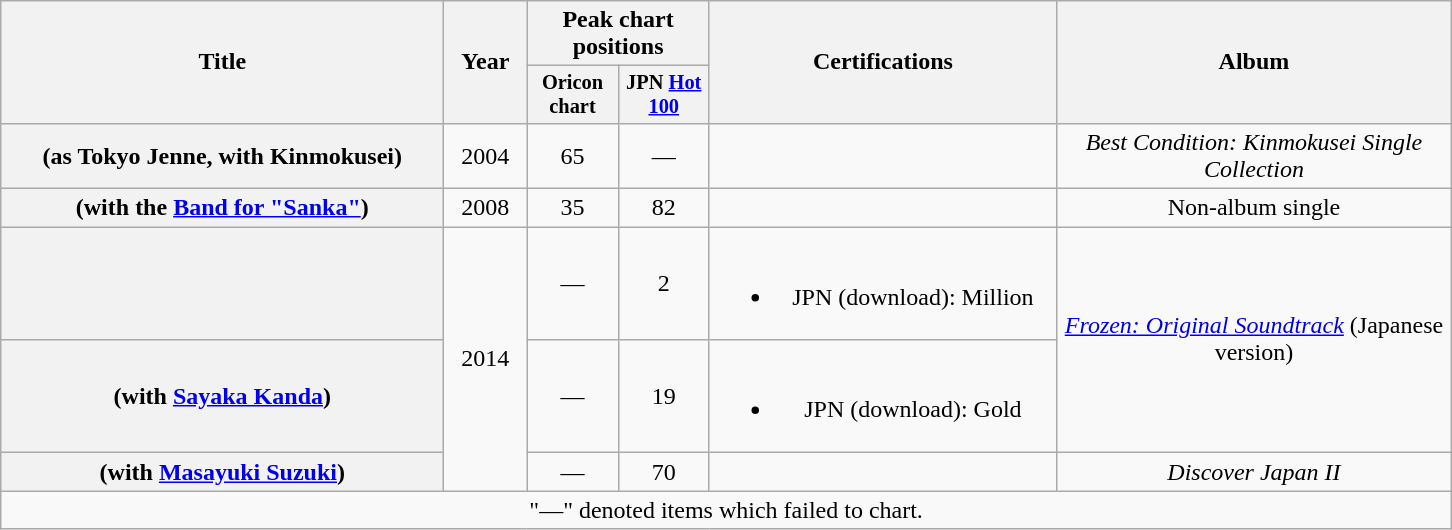<table class="wikitable plainrowheaders" style="text-align:center;" border="1">
<tr>
<th scope="col" rowspan="2" style="width:18em;">Title</th>
<th scope="col" rowspan="2" style="width:3em;">Year</th>
<th scope="col" colspan="2">Peak chart positions</th>
<th scope="col" rowspan="2" style="width:14em;">Certifications</th>
<th scope="col" rowspan="2" style="width:16em;">Album</th>
</tr>
<tr>
<th style="width:4em; font-size:85%;">Oricon chart<br></th>
<th style="width:4em; font-size:85%;">JPN <a href='#'>Hot 100</a><br></th>
</tr>
<tr>
<th scope="row"> (as Tokyo Jenne, with Kinmokusei)</th>
<td>2004</td>
<td>65</td>
<td>—</td>
<td></td>
<td><em>Best Condition: Kinmokusei Single Collection </em></td>
</tr>
<tr>
<th scope="row"> (with the <a href='#'>Band for "Sanka"</a>)</th>
<td>2008</td>
<td>35</td>
<td>82</td>
<td></td>
<td>Non-album single</td>
</tr>
<tr>
<th scope="row"></th>
<td rowspan="3">2014</td>
<td>—</td>
<td>2</td>
<td><br><ul><li>JPN <span>(download)</span>: Million</li></ul></td>
<td rowspan="2"><em><a href='#'>Frozen: Original Soundtrack</a></em> (Japanese version)</td>
</tr>
<tr>
<th scope="row"> (with <a href='#'>Sayaka Kanda</a>)</th>
<td>—</td>
<td>19</td>
<td><br><ul><li>JPN <span>(download)</span>: Gold</li></ul></td>
</tr>
<tr>
<th scope="row"> <span>(with <a href='#'>Masayuki Suzuki</a>)</span></th>
<td>—</td>
<td>70</td>
<td></td>
<td><em>Discover Japan II</em></td>
</tr>
<tr>
<td colspan="6">"—" denoted items which failed to chart.</td>
</tr>
</table>
